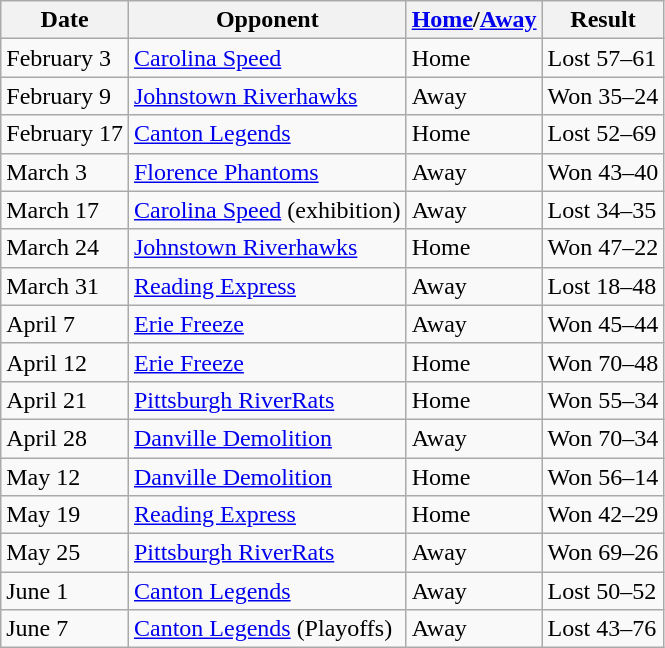<table class="wikitable">
<tr>
<th>Date</th>
<th>Opponent</th>
<th><a href='#'>Home</a>/<a href='#'>Away</a></th>
<th>Result</th>
</tr>
<tr>
<td>February 3</td>
<td><a href='#'>Carolina Speed</a></td>
<td>Home</td>
<td>Lost 57–61</td>
</tr>
<tr>
<td>February 9</td>
<td><a href='#'>Johnstown Riverhawks</a></td>
<td>Away</td>
<td>Won 35–24</td>
</tr>
<tr>
<td>February 17</td>
<td><a href='#'>Canton Legends</a></td>
<td>Home</td>
<td>Lost 52–69</td>
</tr>
<tr>
<td>March 3</td>
<td><a href='#'>Florence Phantoms</a></td>
<td>Away</td>
<td>Won 43–40</td>
</tr>
<tr>
<td>March 17</td>
<td><a href='#'>Carolina Speed</a> (exhibition)</td>
<td>Away</td>
<td>Lost 34–35</td>
</tr>
<tr>
<td>March 24</td>
<td><a href='#'>Johnstown Riverhawks</a></td>
<td>Home</td>
<td>Won 47–22</td>
</tr>
<tr>
<td>March 31</td>
<td><a href='#'>Reading Express</a></td>
<td>Away</td>
<td>Lost 18–48</td>
</tr>
<tr>
<td>April 7</td>
<td><a href='#'>Erie Freeze</a></td>
<td>Away</td>
<td>Won 45–44</td>
</tr>
<tr>
<td>April 12</td>
<td><a href='#'>Erie Freeze</a></td>
<td>Home</td>
<td>Won 70–48</td>
</tr>
<tr>
<td>April 21</td>
<td><a href='#'>Pittsburgh RiverRats</a></td>
<td>Home</td>
<td>Won 55–34</td>
</tr>
<tr>
<td>April 28</td>
<td><a href='#'>Danville Demolition</a></td>
<td>Away</td>
<td>Won 70–34</td>
</tr>
<tr>
<td>May 12</td>
<td><a href='#'>Danville Demolition</a></td>
<td>Home</td>
<td>Won 56–14</td>
</tr>
<tr>
<td>May 19</td>
<td><a href='#'>Reading Express</a></td>
<td>Home</td>
<td>Won 42–29</td>
</tr>
<tr>
<td>May 25</td>
<td><a href='#'>Pittsburgh RiverRats</a></td>
<td>Away</td>
<td>Won 69–26</td>
</tr>
<tr>
<td>June 1</td>
<td><a href='#'>Canton Legends</a></td>
<td>Away</td>
<td>Lost 50–52</td>
</tr>
<tr>
<td>June 7</td>
<td><a href='#'>Canton Legends</a> (Playoffs)</td>
<td>Away</td>
<td>Lost 43–76</td>
</tr>
</table>
